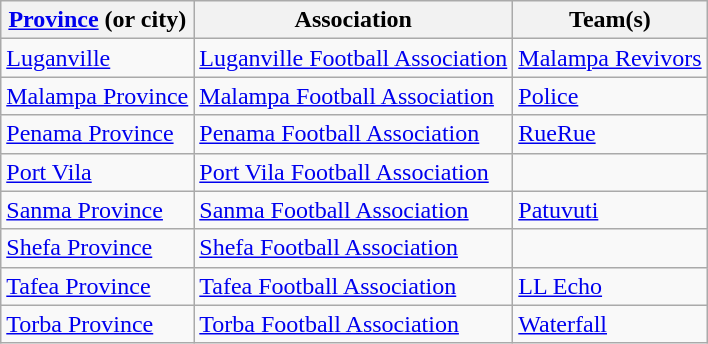<table class="wikitable">
<tr>
<th><a href='#'>Province</a> (or city)</th>
<th>Association</th>
<th>Team(s)</th>
</tr>
<tr>
<td><a href='#'>Luganville</a></td>
<td><a href='#'>Luganville Football Association</a></td>
<td><a href='#'>Malampa Revivors</a></td>
</tr>
<tr>
<td><a href='#'>Malampa Province</a></td>
<td><a href='#'>Malampa Football Association</a></td>
<td><a href='#'>Police</a></td>
</tr>
<tr>
<td><a href='#'>Penama Province</a></td>
<td><a href='#'>Penama Football Association</a></td>
<td><a href='#'>RueRue</a></td>
</tr>
<tr>
<td><a href='#'>Port Vila</a></td>
<td><a href='#'>Port Vila Football Association</a></td>
<td></td>
</tr>
<tr>
<td><a href='#'>Sanma Province</a></td>
<td><a href='#'>Sanma Football Association</a></td>
<td><a href='#'>Patuvuti</a></td>
</tr>
<tr>
<td><a href='#'>Shefa Province</a></td>
<td><a href='#'>Shefa Football Association</a></td>
<td></td>
</tr>
<tr>
<td><a href='#'>Tafea Province</a></td>
<td><a href='#'>Tafea Football Association</a></td>
<td><a href='#'>LL Echo</a></td>
</tr>
<tr>
<td><a href='#'>Torba Province</a></td>
<td><a href='#'>Torba Football Association</a></td>
<td><a href='#'>Waterfall</a></td>
</tr>
</table>
